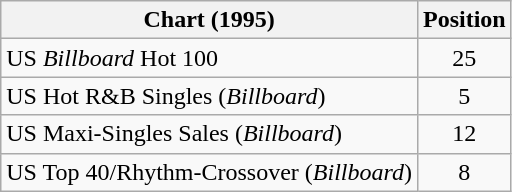<table class="wikitable sortable">
<tr>
<th>Chart (1995)</th>
<th>Position</th>
</tr>
<tr>
<td>US <em>Billboard</em> Hot 100</td>
<td align="center">25</td>
</tr>
<tr>
<td>US Hot R&B Singles (<em>Billboard</em>)</td>
<td align="center">5</td>
</tr>
<tr>
<td>US Maxi-Singles Sales (<em>Billboard</em>)</td>
<td align="center">12</td>
</tr>
<tr>
<td>US Top 40/Rhythm-Crossover (<em>Billboard</em>)</td>
<td align="center">8</td>
</tr>
</table>
